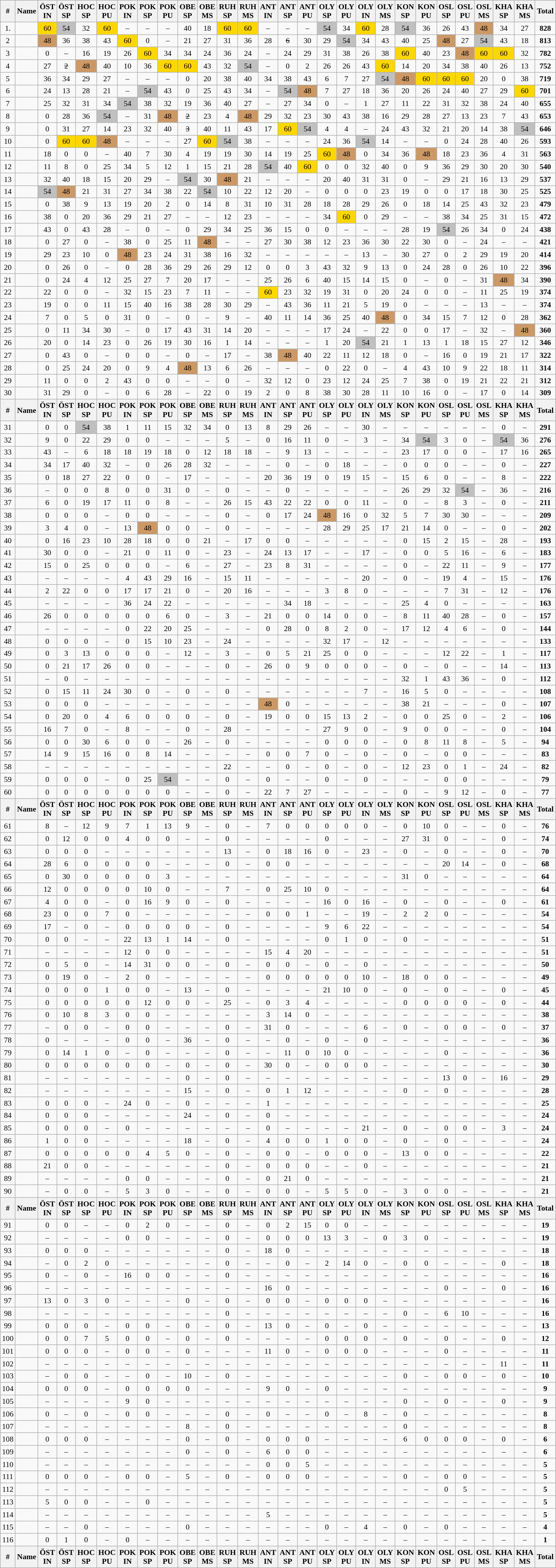<table class="wikitable"  style="text-align:center; font-size: 90%;">
<tr>
<th>#</th>
<th>Name</th>
<th>ÖST <br>IN</th>
<th>ÖST <br>SP</th>
<th>HOC <br>SP</th>
<th>HOC <br>PU</th>
<th>POK <br>IN</th>
<th>POK <br>SP</th>
<th>POK <br>PU</th>
<th>OBE <br>SP</th>
<th>OBE <br>MS</th>
<th>RUH<br>SP</th>
<th>RUH<br>MS</th>
<th>ANT<br>IN</th>
<th>ANT<br>SP</th>
<th>ANT<br>PU</th>
<th>OLY <br>SP</th>
<th>OLY <br>PU</th>
<th>OLY <br>IN</th>
<th>OLY <br>MS</th>
<th>KON <br>SP</th>
<th>KON <br>PU</th>
<th>OSL<br> SP</th>
<th>OSL<br> PU</th>
<th>OSL<br> MS</th>
<th>KHA<br>SP</th>
<th>KHA<br>MS</th>
<th>Total</th>
</tr>
<tr>
<td>1.</td>
<td align="left"></td>
<td bgcolor="gold">60</td>
<td bgcolor="silver">54</td>
<td>32</td>
<td bgcolor="gold">60</td>
<td>–</td>
<td>–</td>
<td>–</td>
<td>40</td>
<td>18</td>
<td bgcolor="gold">60</td>
<td bgcolor="gold">60</td>
<td>–</td>
<td>–</td>
<td>–</td>
<td bgcolor="silver">54</td>
<td>34</td>
<td bgcolor="gold">60</td>
<td>28</td>
<td bgcolor="silver">54</td>
<td>36</td>
<td>26</td>
<td>43</td>
<td bgcolor=CC9966>48</td>
<td>34</td>
<td>27</td>
<td><strong>828</strong></td>
</tr>
<tr>
<td>2</td>
<td align="left"></td>
<td bgcolor=CC9966>48</td>
<td>36</td>
<td>38</td>
<td>43</td>
<td bgcolor="gold">60</td>
<td>0</td>
<td>–</td>
<td>21</td>
<td>27</td>
<td>31</td>
<td>36</td>
<td>28</td>
<td><s>6</s></td>
<td>30</td>
<td>29</td>
<td bgcolor="silver">54</td>
<td>34</td>
<td>43</td>
<td>40</td>
<td>25</td>
<td bgcolor=CC9966>48</td>
<td>27</td>
<td bgcolor="silver">54</td>
<td>43</td>
<td>18</td>
<td><strong>813</strong></td>
</tr>
<tr>
<td>3</td>
<td align="left"></td>
<td>0</td>
<td>–</td>
<td>16</td>
<td>19</td>
<td>26</td>
<td bgcolor="gold">60</td>
<td>34</td>
<td>34</td>
<td>24</td>
<td>36</td>
<td>24</td>
<td>–</td>
<td>24</td>
<td>29</td>
<td>31</td>
<td>38</td>
<td>26</td>
<td>38</td>
<td bgcolor="gold">60</td>
<td>40</td>
<td>23</td>
<td bgcolor=CC9966>48</td>
<td bgcolor="gold">60</td>
<td bgcolor="gold">60</td>
<td>32</td>
<td><strong>782</strong></td>
</tr>
<tr>
<td>4</td>
<td align="left"></td>
<td>27</td>
<td><s>2</s></td>
<td bgcolor=CC9966>48</td>
<td>40</td>
<td>10</td>
<td>36</td>
<td bgcolor="gold">60</td>
<td bgcolor="gold">60</td>
<td>43</td>
<td>32</td>
<td bgcolor="silver">54</td>
<td>–</td>
<td>0</td>
<td>2</td>
<td>26</td>
<td>26</td>
<td>43</td>
<td bgcolor="gold">60</td>
<td>14</td>
<td>20</td>
<td>34</td>
<td>38</td>
<td>40</td>
<td>26</td>
<td>13</td>
<td><strong>752</strong></td>
</tr>
<tr>
<td>5</td>
<td align="left"></td>
<td>36</td>
<td>34</td>
<td>29</td>
<td>27</td>
<td>–</td>
<td>–</td>
<td>–</td>
<td>0</td>
<td>20</td>
<td>38</td>
<td>40</td>
<td>34</td>
<td>38</td>
<td>43</td>
<td>6</td>
<td>7</td>
<td>27</td>
<td bgcolor="silver">54</td>
<td bgcolor=CC9966>48</td>
<td bgcolor="gold">60</td>
<td bgcolor="gold">60</td>
<td bgcolor="gold">60</td>
<td>20</td>
<td>0</td>
<td>38</td>
<td><strong>719</strong></td>
</tr>
<tr>
<td>6</td>
<td align="left"></td>
<td>24</td>
<td>13</td>
<td>28</td>
<td>21</td>
<td>–</td>
<td bgcolor="silver">54</td>
<td>43</td>
<td>0</td>
<td>25</td>
<td>43</td>
<td>34</td>
<td>–</td>
<td bgcolor="silver">54</td>
<td bgcolor=CC9966>48</td>
<td>7</td>
<td>27</td>
<td>18</td>
<td>36</td>
<td>20</td>
<td>26</td>
<td>24</td>
<td>40</td>
<td>27</td>
<td>29</td>
<td bgcolor="gold">60</td>
<td><strong>701</strong></td>
</tr>
<tr>
<td>7</td>
<td align="left"></td>
<td>25</td>
<td>32</td>
<td>31</td>
<td>34</td>
<td bgcolor="silver">54</td>
<td>38</td>
<td>32</td>
<td>19</td>
<td>36</td>
<td>40</td>
<td>27</td>
<td>–</td>
<td>27</td>
<td>34</td>
<td>0</td>
<td>–</td>
<td>1</td>
<td>27</td>
<td>11</td>
<td>22</td>
<td>31</td>
<td>32</td>
<td>38</td>
<td>24</td>
<td>40</td>
<td><strong>655</strong></td>
</tr>
<tr>
<td>8</td>
<td align="left"></td>
<td>0</td>
<td>28</td>
<td>36</td>
<td bgcolor="silver">54</td>
<td>–</td>
<td>31</td>
<td bgcolor=CC9966>48</td>
<td><s>2</s></td>
<td>23</td>
<td>4</td>
<td bgcolor=CC9966>48</td>
<td>29</td>
<td>32</td>
<td>23</td>
<td>30</td>
<td>43</td>
<td>38</td>
<td>16</td>
<td>29</td>
<td>28</td>
<td>27</td>
<td>13</td>
<td>23</td>
<td>7</td>
<td>43</td>
<td><strong>653</strong></td>
</tr>
<tr>
<td>9</td>
<td align="left"></td>
<td>0</td>
<td>31</td>
<td>27</td>
<td>14</td>
<td>23</td>
<td>32</td>
<td>40</td>
<td><s>3</s></td>
<td>40</td>
<td>11</td>
<td>43</td>
<td>17</td>
<td bgcolor="gold">60</td>
<td bgcolor="silver">54</td>
<td>4</td>
<td>4</td>
<td>–</td>
<td>24</td>
<td>43</td>
<td>32</td>
<td>21</td>
<td>20</td>
<td>14</td>
<td>38</td>
<td bgcolor="silver">54</td>
<td><strong>646</strong></td>
</tr>
<tr>
<td>10</td>
<td align="left"></td>
<td>0</td>
<td bgcolor="gold">60</td>
<td bgcolor="gold">60</td>
<td bgcolor=CC9966>48</td>
<td>–</td>
<td>–</td>
<td>–</td>
<td>27</td>
<td bgcolor="gold">60</td>
<td bgcolor="silver">54</td>
<td>38</td>
<td>–</td>
<td>–</td>
<td>–</td>
<td>24</td>
<td>36</td>
<td bgcolor="silver">54</td>
<td>14</td>
<td>–</td>
<td>–</td>
<td>0</td>
<td>24</td>
<td>28</td>
<td>40</td>
<td>26</td>
<td><strong>593</strong></td>
</tr>
<tr>
<td>11</td>
<td align="left"></td>
<td>18</td>
<td>0</td>
<td>0</td>
<td>–</td>
<td>40</td>
<td>7</td>
<td>30</td>
<td>4</td>
<td>19</td>
<td>19</td>
<td>30</td>
<td>14</td>
<td>19</td>
<td>25</td>
<td bgcolor="gold">60</td>
<td bgcolor=CC9966>48</td>
<td>0</td>
<td>34</td>
<td>36</td>
<td bgcolor=CC9966>48</td>
<td>18</td>
<td>23</td>
<td>36</td>
<td>4</td>
<td>31</td>
<td><strong>563</strong></td>
</tr>
<tr>
<td>12</td>
<td align="left"></td>
<td>11</td>
<td>8</td>
<td>0</td>
<td>25</td>
<td>34</td>
<td>5</td>
<td>12</td>
<td>1</td>
<td>15</td>
<td>21</td>
<td>28</td>
<td bgcolor="silver">54</td>
<td>40</td>
<td bgcolor="gold">60</td>
<td>0</td>
<td>0</td>
<td>32</td>
<td>40</td>
<td>0</td>
<td>9</td>
<td>36</td>
<td>29</td>
<td>30</td>
<td>20</td>
<td>30</td>
<td><strong>540</strong></td>
</tr>
<tr>
<td>13</td>
<td align="left"></td>
<td>32</td>
<td>40</td>
<td>18</td>
<td>15</td>
<td>20</td>
<td>29</td>
<td>–</td>
<td bgcolor="silver">54</td>
<td>30</td>
<td bgcolor=CC9966>48</td>
<td>21</td>
<td>–</td>
<td>–</td>
<td>–</td>
<td>20</td>
<td>40</td>
<td>31</td>
<td>31</td>
<td>0</td>
<td>–</td>
<td>29</td>
<td>21</td>
<td>16</td>
<td>13</td>
<td>29</td>
<td><strong>537</strong></td>
</tr>
<tr>
<td>14</td>
<td align="left"></td>
<td bgcolor="silver">54</td>
<td bgcolor=CC9966>48</td>
<td>21</td>
<td>31</td>
<td>27</td>
<td>34</td>
<td>38</td>
<td>22</td>
<td bgcolor="silver">54</td>
<td>10</td>
<td>22</td>
<td>12</td>
<td>20</td>
<td>–</td>
<td>0</td>
<td>0</td>
<td>0</td>
<td>23</td>
<td>19</td>
<td>0</td>
<td>0</td>
<td>17</td>
<td>18</td>
<td>30</td>
<td>25</td>
<td><strong>525</strong></td>
</tr>
<tr>
<td>15</td>
<td align="left"></td>
<td>0</td>
<td>38</td>
<td>9</td>
<td>13</td>
<td>19</td>
<td>20</td>
<td>2</td>
<td>0</td>
<td>14</td>
<td>8</td>
<td>31</td>
<td>10</td>
<td>31</td>
<td>28</td>
<td>18</td>
<td>28</td>
<td>29</td>
<td>26</td>
<td>0</td>
<td>18</td>
<td>14</td>
<td>25</td>
<td>43</td>
<td>32</td>
<td>23</td>
<td><strong>479</strong></td>
</tr>
<tr>
<td>16</td>
<td align="left"></td>
<td>38</td>
<td>0</td>
<td>20</td>
<td>36</td>
<td>29</td>
<td>21</td>
<td>27</td>
<td>–</td>
<td>–</td>
<td>12</td>
<td>23</td>
<td>–</td>
<td>–</td>
<td>–</td>
<td>34</td>
<td bgcolor="gold">60</td>
<td>0</td>
<td>29</td>
<td>–</td>
<td>–</td>
<td>38</td>
<td>34</td>
<td>25</td>
<td>31</td>
<td>15</td>
<td><strong>472</strong></td>
</tr>
<tr>
<td>17</td>
<td align="left"></td>
<td>43</td>
<td>0</td>
<td>43</td>
<td>28</td>
<td>–</td>
<td>0</td>
<td>–</td>
<td>0</td>
<td>29</td>
<td>34</td>
<td>25</td>
<td>36</td>
<td>15</td>
<td>0</td>
<td>0</td>
<td>–</td>
<td>–</td>
<td>–</td>
<td>28</td>
<td>19</td>
<td bgcolor="silver">54</td>
<td>26</td>
<td>34</td>
<td>0</td>
<td>24</td>
<td><strong>438</strong></td>
</tr>
<tr>
<td>18</td>
<td align="left"></td>
<td>0</td>
<td>27</td>
<td>0</td>
<td>–</td>
<td>38</td>
<td>0</td>
<td>25</td>
<td>11</td>
<td bgcolor=CC9966>48</td>
<td>–</td>
<td>–</td>
<td>27</td>
<td>30</td>
<td>38</td>
<td>12</td>
<td>23</td>
<td>36</td>
<td>30</td>
<td>22</td>
<td>30</td>
<td>0</td>
<td>–</td>
<td>24</td>
<td>–</td>
<td>–</td>
<td><strong>421</strong></td>
</tr>
<tr>
<td>19</td>
<td align="left"></td>
<td>29</td>
<td>23</td>
<td>10</td>
<td>0</td>
<td bgcolor=CC9966>48</td>
<td>23</td>
<td>24</td>
<td>31</td>
<td>38</td>
<td>16</td>
<td>32</td>
<td>–</td>
<td>–</td>
<td>–</td>
<td>–</td>
<td>–</td>
<td>13</td>
<td>–</td>
<td>30</td>
<td>27</td>
<td>0</td>
<td>2</td>
<td>29</td>
<td>19</td>
<td>20</td>
<td><strong>414</strong></td>
</tr>
<tr>
<td>20</td>
<td align="left"></td>
<td>0</td>
<td>26</td>
<td>0</td>
<td>–</td>
<td>0</td>
<td>28</td>
<td>36</td>
<td>29</td>
<td>26</td>
<td>29</td>
<td>12</td>
<td>0</td>
<td>0</td>
<td>3</td>
<td>43</td>
<td>32</td>
<td>9</td>
<td>13</td>
<td>0</td>
<td>24</td>
<td>28</td>
<td>0</td>
<td>26</td>
<td>10</td>
<td>22</td>
<td><strong>396</strong></td>
</tr>
<tr>
<td>21</td>
<td align="left"></td>
<td>0</td>
<td>24</td>
<td>4</td>
<td>12</td>
<td>25</td>
<td>27</td>
<td>7</td>
<td>20</td>
<td>17</td>
<td>–</td>
<td>–</td>
<td>25</td>
<td>26</td>
<td>6</td>
<td>40</td>
<td>15</td>
<td>14</td>
<td>15</td>
<td>0</td>
<td>–</td>
<td>0</td>
<td>–</td>
<td>31</td>
<td bgcolor=CC9966>48</td>
<td>34</td>
<td><strong>390</strong></td>
</tr>
<tr>
<td>22</td>
<td align="left"></td>
<td>22</td>
<td>0</td>
<td>0</td>
<td>–</td>
<td>32</td>
<td>15</td>
<td>23</td>
<td>7</td>
<td>11</td>
<td>–</td>
<td>–</td>
<td bgcolor="gold">60</td>
<td>23</td>
<td>32</td>
<td>19</td>
<td>31</td>
<td>0</td>
<td>20</td>
<td>24</td>
<td>0</td>
<td>0</td>
<td>–</td>
<td>11</td>
<td>25</td>
<td>19</td>
<td><strong>374</strong></td>
</tr>
<tr>
<td>23</td>
<td align="left"></td>
<td>19</td>
<td>0</td>
<td>0</td>
<td>11</td>
<td>15</td>
<td>40</td>
<td>16</td>
<td>38</td>
<td>28</td>
<td>30</td>
<td>29</td>
<td>–</td>
<td>43</td>
<td>36</td>
<td>11</td>
<td>21</td>
<td>5</td>
<td>19</td>
<td>0</td>
<td>–</td>
<td>–</td>
<td>–</td>
<td>13</td>
<td>–</td>
<td>–</td>
<td><strong>374</strong></td>
</tr>
<tr>
<td>24</td>
<td align="left"></td>
<td>7</td>
<td>0</td>
<td>5</td>
<td>0</td>
<td>31</td>
<td>0</td>
<td>–</td>
<td>0</td>
<td>–</td>
<td>9</td>
<td>–</td>
<td>40</td>
<td>11</td>
<td>14</td>
<td>36</td>
<td>25</td>
<td>40</td>
<td bgcolor=CC9966>48</td>
<td>0</td>
<td>34</td>
<td>15</td>
<td>7</td>
<td>12</td>
<td>0</td>
<td>28</td>
<td><strong>362</strong></td>
</tr>
<tr>
<td>25</td>
<td align="left"></td>
<td>0</td>
<td>11</td>
<td>34</td>
<td>30</td>
<td>–</td>
<td>0</td>
<td>17</td>
<td>43</td>
<td>31</td>
<td>14</td>
<td>20</td>
<td>–</td>
<td>–</td>
<td>–</td>
<td>17</td>
<td>24</td>
<td>–</td>
<td>22</td>
<td>0</td>
<td>0</td>
<td>17</td>
<td>–</td>
<td>32</td>
<td>–</td>
<td bgcolor=CC9966>48</td>
<td><strong>360</strong></td>
</tr>
<tr>
<td>26</td>
<td align="left"></td>
<td>20</td>
<td>0</td>
<td>14</td>
<td>23</td>
<td>0</td>
<td>26</td>
<td>19</td>
<td>30</td>
<td>16</td>
<td>1</td>
<td>14</td>
<td>–</td>
<td>–</td>
<td>–</td>
<td>1</td>
<td>20</td>
<td bgcolor="silver">54</td>
<td>21</td>
<td>1</td>
<td>13</td>
<td>1</td>
<td>18</td>
<td>15</td>
<td>27</td>
<td>12</td>
<td><strong>346</strong></td>
</tr>
<tr>
<td>27</td>
<td align="left"></td>
<td>0</td>
<td>43</td>
<td>0</td>
<td>–</td>
<td>0</td>
<td>0</td>
<td>–</td>
<td>0</td>
<td>–</td>
<td>17</td>
<td>–</td>
<td>38</td>
<td bgcolor=CC9966>48</td>
<td>40</td>
<td>22</td>
<td>11</td>
<td>12</td>
<td>18</td>
<td>0</td>
<td>–</td>
<td>16</td>
<td>0</td>
<td>19</td>
<td>21</td>
<td>17</td>
<td><strong>322</strong></td>
</tr>
<tr>
<td>28</td>
<td align="left"></td>
<td>0</td>
<td>25</td>
<td>24</td>
<td>20</td>
<td>0</td>
<td>9</td>
<td>4</td>
<td bgcolor=CC9966>48</td>
<td>13</td>
<td>6</td>
<td>26</td>
<td>–</td>
<td>–</td>
<td>–</td>
<td>0</td>
<td>22</td>
<td>0</td>
<td>–</td>
<td>4</td>
<td>43</td>
<td>10</td>
<td>9</td>
<td>22</td>
<td>18</td>
<td>11</td>
<td><strong>314</strong></td>
</tr>
<tr>
<td>29</td>
<td align="left"></td>
<td>11</td>
<td>0</td>
<td>0</td>
<td>2</td>
<td>43</td>
<td>0</td>
<td>0</td>
<td>–</td>
<td>–</td>
<td>0</td>
<td>–</td>
<td>32</td>
<td>12</td>
<td>0</td>
<td>23</td>
<td>12</td>
<td>24</td>
<td>25</td>
<td>7</td>
<td>38</td>
<td>0</td>
<td>19</td>
<td>21</td>
<td>22</td>
<td>21</td>
<td><strong>312</strong></td>
</tr>
<tr>
<td>30</td>
<td align="left"></td>
<td>31</td>
<td>29</td>
<td>0</td>
<td>–</td>
<td>0</td>
<td>6</td>
<td>28</td>
<td>–</td>
<td>22</td>
<td>0</td>
<td>19</td>
<td>2</td>
<td>0</td>
<td>8</td>
<td>38</td>
<td>30</td>
<td>28</td>
<td>11</td>
<td>10</td>
<td>16</td>
<td>0</td>
<td>–</td>
<td>17</td>
<td>0</td>
<td>14</td>
<td><strong>309</strong></td>
</tr>
<tr>
<th>#</th>
<th>Name</th>
<th>ÖST <br>IN</th>
<th>ÖST <br>SP</th>
<th>HOC <br>SP</th>
<th>HOC <br>PU</th>
<th>POK <br>IN</th>
<th>POK <br>SP</th>
<th>POK <br>PU</th>
<th>OBE <br>SP</th>
<th>OBE <br>MS</th>
<th>RUH<br>SP</th>
<th>RUH<br>MS</th>
<th>ANT<br>IN</th>
<th>ANT<br>SP</th>
<th>ANT<br>PU</th>
<th>OLY <br>SP</th>
<th>OLY <br>PU</th>
<th>OLY <br>IN</th>
<th>OLY <br>MS</th>
<th>KON <br>SP</th>
<th>KON <br>PU</th>
<th>OSL<br> SP</th>
<th>OSL<br> PU</th>
<th>OSL<br> MS</th>
<th>KHA<br>SP</th>
<th>KHA<br>MS</th>
<th>Total</th>
</tr>
<tr>
<td>31</td>
<td align="left"></td>
<td>0</td>
<td>0</td>
<td bgcolor="silver">54</td>
<td>38</td>
<td>1</td>
<td>11</td>
<td>15</td>
<td>32</td>
<td>34</td>
<td>0</td>
<td>13</td>
<td>8</td>
<td>29</td>
<td>26</td>
<td>–</td>
<td>–</td>
<td>30</td>
<td>–</td>
<td>–</td>
<td>–</td>
<td>–</td>
<td>–</td>
<td>–</td>
<td>0</td>
<td>–</td>
<td><strong>291</strong></td>
</tr>
<tr>
<td>32</td>
<td align="left"></td>
<td>9</td>
<td>0</td>
<td>22</td>
<td>29</td>
<td>0</td>
<td>0</td>
<td>–</td>
<td>–</td>
<td>–</td>
<td>5</td>
<td>–</td>
<td>0</td>
<td>16</td>
<td>11</td>
<td>0</td>
<td>–</td>
<td>3</td>
<td>–</td>
<td>34</td>
<td bgcolor="silver">54</td>
<td>3</td>
<td>0</td>
<td>–</td>
<td bgcolor="silver">54</td>
<td>36</td>
<td><strong>276</strong></td>
</tr>
<tr>
<td>33</td>
<td align="left"></td>
<td>43</td>
<td>–</td>
<td>6</td>
<td>18</td>
<td>18</td>
<td>19</td>
<td>18</td>
<td>0</td>
<td>12</td>
<td>18</td>
<td>18</td>
<td>–</td>
<td>9</td>
<td>13</td>
<td>–</td>
<td>–</td>
<td>–</td>
<td>–</td>
<td>23</td>
<td>17</td>
<td>0</td>
<td>0</td>
<td>–</td>
<td>17</td>
<td>16</td>
<td><strong>265</strong></td>
</tr>
<tr>
<td>34</td>
<td align="left"></td>
<td>34</td>
<td>17</td>
<td>40</td>
<td>32</td>
<td>–</td>
<td>0</td>
<td>26</td>
<td>28</td>
<td>32</td>
<td>–</td>
<td>–</td>
<td>–</td>
<td>0</td>
<td>–</td>
<td>0</td>
<td>18</td>
<td>–</td>
<td>–</td>
<td>0</td>
<td>0</td>
<td>0</td>
<td>–</td>
<td>–</td>
<td>0</td>
<td>–</td>
<td><strong>227</strong></td>
</tr>
<tr>
<td>35</td>
<td align="left"></td>
<td>0</td>
<td>18</td>
<td>27</td>
<td>22</td>
<td>0</td>
<td>0</td>
<td>–</td>
<td>17</td>
<td>–</td>
<td>–</td>
<td>–</td>
<td>20</td>
<td>36</td>
<td>19</td>
<td>0</td>
<td>19</td>
<td>15</td>
<td>–</td>
<td>15</td>
<td>6</td>
<td>0</td>
<td>–</td>
<td>–</td>
<td>8</td>
<td>–</td>
<td><strong>222</strong></td>
</tr>
<tr>
<td>36</td>
<td align="left"></td>
<td>–</td>
<td>0</td>
<td>0</td>
<td>8</td>
<td>0</td>
<td>0</td>
<td>31</td>
<td>0</td>
<td>–</td>
<td>0</td>
<td>–</td>
<td>–</td>
<td>0</td>
<td>–</td>
<td>–</td>
<td>–</td>
<td>–</td>
<td>–</td>
<td>26</td>
<td>29</td>
<td>32</td>
<td bgcolor="silver">54</td>
<td>–</td>
<td>36</td>
<td>–</td>
<td><strong>216</strong></td>
</tr>
<tr>
<td>37</td>
<td align="left"></td>
<td>6</td>
<td>0</td>
<td>19</td>
<td>17</td>
<td>11</td>
<td>0</td>
<td>8</td>
<td>–</td>
<td>–</td>
<td>26</td>
<td>15</td>
<td>43</td>
<td>22</td>
<td>22</td>
<td>0</td>
<td>0</td>
<td>11</td>
<td>–</td>
<td>0</td>
<td>–</td>
<td>8</td>
<td>3</td>
<td>–</td>
<td>0</td>
<td>–</td>
<td><strong>211</strong></td>
</tr>
<tr>
<td>38</td>
<td align="left"></td>
<td>0</td>
<td>0</td>
<td>0</td>
<td>–</td>
<td>0</td>
<td>0</td>
<td>–</td>
<td>–</td>
<td>–</td>
<td>0</td>
<td>–</td>
<td>0</td>
<td>17</td>
<td>24</td>
<td bgcolor=CC9966>48</td>
<td>16</td>
<td>0</td>
<td>32</td>
<td>5</td>
<td>7</td>
<td>30</td>
<td>30</td>
<td>–</td>
<td>–</td>
<td>–</td>
<td><strong>209</strong></td>
</tr>
<tr>
<td>39</td>
<td align="left"></td>
<td>3</td>
<td>4</td>
<td>0</td>
<td>–</td>
<td>13</td>
<td bgcolor=CC9966>48</td>
<td>0</td>
<td>0</td>
<td>–</td>
<td>0</td>
<td>–</td>
<td>–</td>
<td>–</td>
<td>–</td>
<td>28</td>
<td>29</td>
<td>25</td>
<td>17</td>
<td>21</td>
<td>14</td>
<td>0</td>
<td>–</td>
<td>–</td>
<td>0</td>
<td>–</td>
<td><strong>202</strong></td>
</tr>
<tr>
<td>40</td>
<td align="left"></td>
<td>0</td>
<td>16</td>
<td>23</td>
<td>10</td>
<td>28</td>
<td>18</td>
<td>0</td>
<td>0</td>
<td>21</td>
<td>–</td>
<td>17</td>
<td>0</td>
<td>0</td>
<td>–</td>
<td>–</td>
<td>–</td>
<td>–</td>
<td>–</td>
<td>0</td>
<td>15</td>
<td>2</td>
<td>15</td>
<td>–</td>
<td>28</td>
<td>–</td>
<td><strong>193</strong></td>
</tr>
<tr>
<td>41</td>
<td align="left"></td>
<td>30</td>
<td>0</td>
<td>0</td>
<td>–</td>
<td>21</td>
<td>0</td>
<td>11</td>
<td>0</td>
<td>–</td>
<td>23</td>
<td>–</td>
<td>24</td>
<td>13</td>
<td>17</td>
<td>–</td>
<td>–</td>
<td>17</td>
<td>–</td>
<td>0</td>
<td>0</td>
<td>5</td>
<td>16</td>
<td>–</td>
<td>6</td>
<td>–</td>
<td><strong>183</strong></td>
</tr>
<tr>
<td>42</td>
<td align="left"></td>
<td>15</td>
<td>0</td>
<td>25</td>
<td>0</td>
<td>0</td>
<td>0</td>
<td>–</td>
<td>6</td>
<td>–</td>
<td>27</td>
<td>–</td>
<td>23</td>
<td>8</td>
<td>31</td>
<td>–</td>
<td>–</td>
<td>–</td>
<td>–</td>
<td>0</td>
<td>–</td>
<td>22</td>
<td>11</td>
<td>–</td>
<td>9</td>
<td>–</td>
<td><strong>177</strong></td>
</tr>
<tr>
<td>43</td>
<td align="left"></td>
<td>–</td>
<td>–</td>
<td>–</td>
<td>–</td>
<td>4</td>
<td>43</td>
<td>29</td>
<td>16</td>
<td>–</td>
<td>15</td>
<td>11</td>
<td>–</td>
<td>–</td>
<td>–</td>
<td>–</td>
<td>–</td>
<td>20</td>
<td>–</td>
<td>0</td>
<td>–</td>
<td>19</td>
<td>4</td>
<td>–</td>
<td>15</td>
<td>–</td>
<td><strong>176</strong></td>
</tr>
<tr>
<td>44</td>
<td align="left"></td>
<td>2</td>
<td>22</td>
<td>0</td>
<td>0</td>
<td>17</td>
<td>17</td>
<td>21</td>
<td>0</td>
<td>–</td>
<td>20</td>
<td>16</td>
<td>–</td>
<td>–</td>
<td>–</td>
<td>3</td>
<td>8</td>
<td>0</td>
<td>–</td>
<td>–</td>
<td>–</td>
<td>7</td>
<td>31</td>
<td>–</td>
<td>12</td>
<td>–</td>
<td><strong>176</strong></td>
</tr>
<tr>
<td>45</td>
<td align="left"></td>
<td>–</td>
<td>–</td>
<td>–</td>
<td>–</td>
<td>36</td>
<td>24</td>
<td>22</td>
<td>–</td>
<td>–</td>
<td>–</td>
<td>–</td>
<td>–</td>
<td>34</td>
<td>18</td>
<td>–</td>
<td>–</td>
<td>–</td>
<td>–</td>
<td>25</td>
<td>4</td>
<td>0</td>
<td>–</td>
<td>–</td>
<td>–</td>
<td>–</td>
<td><strong>163</strong></td>
</tr>
<tr>
<td>46</td>
<td align="left"></td>
<td>26</td>
<td>0</td>
<td>0</td>
<td>0</td>
<td>0</td>
<td>0</td>
<td>6</td>
<td>0</td>
<td>–</td>
<td>3</td>
<td>–</td>
<td>21</td>
<td>0</td>
<td>0</td>
<td>14</td>
<td>0</td>
<td>0</td>
<td>–</td>
<td>8</td>
<td>11</td>
<td>40</td>
<td>28</td>
<td>–</td>
<td>0</td>
<td>–</td>
<td><strong>157</strong></td>
</tr>
<tr>
<td>47</td>
<td align="left"></td>
<td>–</td>
<td>–</td>
<td>–</td>
<td>–</td>
<td>0</td>
<td>22</td>
<td>20</td>
<td>25</td>
<td>–</td>
<td>–</td>
<td>–</td>
<td>0</td>
<td>28</td>
<td>0</td>
<td>8</td>
<td>2</td>
<td>0</td>
<td>–</td>
<td>17</td>
<td>12</td>
<td>4</td>
<td>6</td>
<td>–</td>
<td>0</td>
<td>–</td>
<td><strong>144</strong></td>
</tr>
<tr>
<td>48</td>
<td align="left"></td>
<td>0</td>
<td>0</td>
<td>0</td>
<td>–</td>
<td>0</td>
<td>15</td>
<td>10</td>
<td>23</td>
<td>–</td>
<td>24</td>
<td>–</td>
<td>–</td>
<td>–</td>
<td>–</td>
<td>32</td>
<td>17</td>
<td>–</td>
<td>12</td>
<td>–</td>
<td>–</td>
<td>–</td>
<td>–</td>
<td>–</td>
<td>–</td>
<td>–</td>
<td><strong>133</strong></td>
</tr>
<tr>
<td>49</td>
<td align="left"></td>
<td>0</td>
<td>3</td>
<td>13</td>
<td>0</td>
<td>0</td>
<td>0</td>
<td>–</td>
<td>12</td>
<td>–</td>
<td>3</td>
<td>–</td>
<td>0</td>
<td>5</td>
<td>21</td>
<td>25</td>
<td>0</td>
<td>0</td>
<td>–</td>
<td>–</td>
<td>–</td>
<td>12</td>
<td>22</td>
<td>–</td>
<td>1</td>
<td>–</td>
<td><strong>117</strong></td>
</tr>
<tr>
<td>50</td>
<td align="left"></td>
<td>0</td>
<td>21</td>
<td>17</td>
<td>26</td>
<td>0</td>
<td>0</td>
<td>–</td>
<td>–</td>
<td>–</td>
<td>0</td>
<td>–</td>
<td>26</td>
<td>0</td>
<td>9</td>
<td>0</td>
<td>0</td>
<td>0</td>
<td>–</td>
<td>0</td>
<td>–</td>
<td>0</td>
<td>–</td>
<td>–</td>
<td>14</td>
<td>–</td>
<td><strong>113</strong></td>
</tr>
<tr>
<td>51</td>
<td align="left"></td>
<td>–</td>
<td>0</td>
<td>–</td>
<td>–</td>
<td>–</td>
<td>–</td>
<td>–</td>
<td>–</td>
<td>–</td>
<td>–</td>
<td>–</td>
<td>–</td>
<td>–</td>
<td>–</td>
<td>–</td>
<td>–</td>
<td>–</td>
<td>–</td>
<td>32</td>
<td>1</td>
<td>43</td>
<td>36</td>
<td>–</td>
<td>0</td>
<td>–</td>
<td><strong>112</strong></td>
</tr>
<tr>
<td>52</td>
<td align="left"></td>
<td>0</td>
<td>15</td>
<td>11</td>
<td>24</td>
<td>30</td>
<td>0</td>
<td>–</td>
<td>0</td>
<td>–</td>
<td>0</td>
<td>–</td>
<td>–</td>
<td>–</td>
<td>–</td>
<td>–</td>
<td>–</td>
<td>7</td>
<td>–</td>
<td>16</td>
<td>5</td>
<td>0</td>
<td>–</td>
<td>–</td>
<td>–</td>
<td>–</td>
<td><strong>108</strong></td>
</tr>
<tr>
<td>53</td>
<td align="left"></td>
<td>0</td>
<td>0</td>
<td>0</td>
<td>–</td>
<td>–</td>
<td>–</td>
<td>–</td>
<td>–</td>
<td>–</td>
<td>–</td>
<td>–</td>
<td bgcolor=CC9966>48</td>
<td>0</td>
<td>–</td>
<td>–</td>
<td>–</td>
<td>–</td>
<td>–</td>
<td>38</td>
<td>21</td>
<td>–</td>
<td>–</td>
<td>–</td>
<td>0</td>
<td>–</td>
<td><strong>107</strong></td>
</tr>
<tr>
<td>54</td>
<td align="left"></td>
<td>0</td>
<td>20</td>
<td>0</td>
<td>4</td>
<td>6</td>
<td>0</td>
<td>0</td>
<td>0</td>
<td>–</td>
<td>0</td>
<td>–</td>
<td>19</td>
<td>0</td>
<td>0</td>
<td>15</td>
<td>13</td>
<td>2</td>
<td>–</td>
<td>0</td>
<td>0</td>
<td>25</td>
<td>0</td>
<td>–</td>
<td>2</td>
<td>–</td>
<td><strong>106</strong></td>
</tr>
<tr>
<td>55</td>
<td align="left"></td>
<td>16</td>
<td>7</td>
<td>0</td>
<td>–</td>
<td>8</td>
<td>–</td>
<td>–</td>
<td>0</td>
<td>–</td>
<td>28</td>
<td>–</td>
<td>–</td>
<td>–</td>
<td>–</td>
<td>27</td>
<td>9</td>
<td>0</td>
<td>–</td>
<td>9</td>
<td>0</td>
<td>0</td>
<td>–</td>
<td>–</td>
<td>0</td>
<td>–</td>
<td><strong>104</strong></td>
</tr>
<tr>
<td>56</td>
<td align="left"></td>
<td>0</td>
<td>0</td>
<td>30</td>
<td>6</td>
<td>0</td>
<td>0</td>
<td>–</td>
<td>26</td>
<td>–</td>
<td>0</td>
<td>–</td>
<td>–</td>
<td>–</td>
<td>–</td>
<td>0</td>
<td>0</td>
<td>0</td>
<td>–</td>
<td>0</td>
<td>8</td>
<td>11</td>
<td>8</td>
<td>–</td>
<td>5</td>
<td>–</td>
<td><strong>94</strong></td>
</tr>
<tr>
<td>57</td>
<td align="left"></td>
<td>14</td>
<td>9</td>
<td>15</td>
<td>16</td>
<td>0</td>
<td>8</td>
<td>14</td>
<td>–</td>
<td>–</td>
<td>–</td>
<td>–</td>
<td>0</td>
<td>0</td>
<td>7</td>
<td>0</td>
<td>–</td>
<td>0</td>
<td>–</td>
<td>0</td>
<td>–</td>
<td>0</td>
<td>0</td>
<td>–</td>
<td>–</td>
<td>–</td>
<td><strong>83</strong></td>
</tr>
<tr>
<td>58</td>
<td align="left"></td>
<td>–</td>
<td>–</td>
<td>–</td>
<td>–</td>
<td>–</td>
<td>–</td>
<td>–</td>
<td>–</td>
<td>–</td>
<td>22</td>
<td>–</td>
<td>–</td>
<td>0</td>
<td>–</td>
<td>0</td>
<td>–</td>
<td>0</td>
<td>–</td>
<td>12</td>
<td>23</td>
<td>0</td>
<td>1</td>
<td>–</td>
<td>24</td>
<td>–</td>
<td><strong>82</strong></td>
</tr>
<tr>
<td>59</td>
<td align="left"></td>
<td>0</td>
<td>0</td>
<td>0</td>
<td>–</td>
<td>0</td>
<td>25</td>
<td bgcolor="silver">54</td>
<td>–</td>
<td>–</td>
<td>0</td>
<td>–</td>
<td>0</td>
<td>–</td>
<td>–</td>
<td>0</td>
<td>–</td>
<td>0</td>
<td>–</td>
<td>–</td>
<td>–</td>
<td>0</td>
<td>0</td>
<td>–</td>
<td>–</td>
<td>–</td>
<td><strong>79</strong></td>
</tr>
<tr>
<td>60</td>
<td align="left"></td>
<td>0</td>
<td>0</td>
<td>0</td>
<td>0</td>
<td>0</td>
<td>0</td>
<td>0</td>
<td>–</td>
<td>–</td>
<td>0</td>
<td>–</td>
<td>22</td>
<td>7</td>
<td>27</td>
<td>–</td>
<td>–</td>
<td>–</td>
<td>–</td>
<td>0</td>
<td>–</td>
<td>9</td>
<td>12</td>
<td>–</td>
<td>0</td>
<td>–</td>
<td><strong>77</strong></td>
</tr>
<tr>
<th>#</th>
<th>Name</th>
<th>ÖST <br>IN</th>
<th>ÖST <br>SP</th>
<th>HOC <br>SP</th>
<th>HOC <br>PU</th>
<th>POK <br>IN</th>
<th>POK <br>SP</th>
<th>POK <br>PU</th>
<th>OBE <br>SP</th>
<th>OBE <br>MS</th>
<th>RUH<br>SP</th>
<th>RUH<br>MS</th>
<th>ANT<br>IN</th>
<th>ANT<br>SP</th>
<th>ANT<br>PU</th>
<th>OLY <br>SP</th>
<th>OLY <br>PU</th>
<th>OLY <br>IN</th>
<th>OLY <br>MS</th>
<th>KON <br>SP</th>
<th>KON <br>PU</th>
<th>OSL<br> SP</th>
<th>OSL<br> PU</th>
<th>OSL<br> MS</th>
<th>KHA<br>SP</th>
<th>KHA<br>MS</th>
<th>Total</th>
</tr>
<tr>
<td>61</td>
<td align="left"></td>
<td>8</td>
<td>–</td>
<td>12</td>
<td>9</td>
<td>7</td>
<td>1</td>
<td>13</td>
<td>9</td>
<td>–</td>
<td>0</td>
<td>–</td>
<td>7</td>
<td>0</td>
<td>0</td>
<td>0</td>
<td>0</td>
<td>0</td>
<td>–</td>
<td>0</td>
<td>10</td>
<td>0</td>
<td>–</td>
<td>–</td>
<td>0</td>
<td>–</td>
<td><strong>76</strong></td>
</tr>
<tr>
<td>62</td>
<td align="left"></td>
<td>0</td>
<td>12</td>
<td>0</td>
<td>0</td>
<td>4</td>
<td>0</td>
<td>0</td>
<td>–</td>
<td>–</td>
<td>0</td>
<td>–</td>
<td>–</td>
<td>–</td>
<td>–</td>
<td>0</td>
<td>–</td>
<td>–</td>
<td>–</td>
<td>27</td>
<td>31</td>
<td>0</td>
<td>–</td>
<td>–</td>
<td>0</td>
<td>–</td>
<td><strong>74</strong></td>
</tr>
<tr>
<td>63</td>
<td align="left"></td>
<td>0</td>
<td>0</td>
<td>0</td>
<td>–</td>
<td>–</td>
<td>–</td>
<td>–</td>
<td>–</td>
<td>–</td>
<td>13</td>
<td>–</td>
<td>0</td>
<td>18</td>
<td>16</td>
<td>0</td>
<td>–</td>
<td>23</td>
<td>–</td>
<td>0</td>
<td>–</td>
<td>0</td>
<td>–</td>
<td>–</td>
<td>0</td>
<td>–</td>
<td><strong>70</strong></td>
</tr>
<tr>
<td>64</td>
<td align="left"></td>
<td>28</td>
<td>6</td>
<td>0</td>
<td>0</td>
<td>0</td>
<td>0</td>
<td>–</td>
<td>–</td>
<td>–</td>
<td>0</td>
<td>–</td>
<td>0</td>
<td>0</td>
<td>–</td>
<td>–</td>
<td>–</td>
<td>–</td>
<td>–</td>
<td>–</td>
<td>–</td>
<td>20</td>
<td>14</td>
<td>–</td>
<td>0</td>
<td>–</td>
<td><strong>68</strong></td>
</tr>
<tr>
<td>65</td>
<td align="left"></td>
<td>0</td>
<td>30</td>
<td>0</td>
<td>0</td>
<td>0</td>
<td>0</td>
<td>3</td>
<td>–</td>
<td>–</td>
<td>–</td>
<td>–</td>
<td>–</td>
<td>–</td>
<td>–</td>
<td>–</td>
<td>–</td>
<td>–</td>
<td>–</td>
<td>31</td>
<td>0</td>
<td>–</td>
<td>–</td>
<td>–</td>
<td>–</td>
<td>–</td>
<td><strong>64</strong></td>
</tr>
<tr>
<td>66</td>
<td align="left"></td>
<td>12</td>
<td>0</td>
<td>0</td>
<td>0</td>
<td>0</td>
<td>10</td>
<td>0</td>
<td>–</td>
<td>–</td>
<td>7</td>
<td>–</td>
<td>0</td>
<td>25</td>
<td>10</td>
<td>0</td>
<td>–</td>
<td>–</td>
<td>–</td>
<td>–</td>
<td>–</td>
<td>–</td>
<td>–</td>
<td>–</td>
<td>–</td>
<td>–</td>
<td><strong>64</strong></td>
</tr>
<tr>
<td>67</td>
<td align="left"></td>
<td>4</td>
<td>0</td>
<td>0</td>
<td>–</td>
<td>0</td>
<td>16</td>
<td>9</td>
<td>0</td>
<td>–</td>
<td>0</td>
<td>–</td>
<td>–</td>
<td>–</td>
<td>–</td>
<td>16</td>
<td>0</td>
<td>16</td>
<td>–</td>
<td>0</td>
<td>–</td>
<td>0</td>
<td>–</td>
<td>–</td>
<td>0</td>
<td>–</td>
<td><strong>61</strong></td>
</tr>
<tr>
<td>68</td>
<td align="left"></td>
<td>23</td>
<td>0</td>
<td>0</td>
<td>7</td>
<td>0</td>
<td>–</td>
<td>–</td>
<td>–</td>
<td>–</td>
<td>–</td>
<td>–</td>
<td>0</td>
<td>0</td>
<td>1</td>
<td>–</td>
<td>–</td>
<td>19</td>
<td>–</td>
<td>2</td>
<td>2</td>
<td>0</td>
<td>–</td>
<td>–</td>
<td>–</td>
<td>–</td>
<td><strong>54</strong></td>
</tr>
<tr>
<td>69</td>
<td align="left"></td>
<td>17</td>
<td>–</td>
<td>0</td>
<td>–</td>
<td>0</td>
<td>0</td>
<td>0</td>
<td>0</td>
<td>–</td>
<td>0</td>
<td>–</td>
<td>–</td>
<td>–</td>
<td>–</td>
<td>9</td>
<td>6</td>
<td>22</td>
<td>–</td>
<td>–</td>
<td>–</td>
<td>–</td>
<td>–</td>
<td>–</td>
<td>–</td>
<td>–</td>
<td><strong>54</strong></td>
</tr>
<tr>
<td>70</td>
<td align="left"></td>
<td>0</td>
<td>0</td>
<td>–</td>
<td>–</td>
<td>22</td>
<td>13</td>
<td>1</td>
<td>14</td>
<td>–</td>
<td>0</td>
<td>–</td>
<td>–</td>
<td>–</td>
<td>–</td>
<td>0</td>
<td>1</td>
<td>0</td>
<td>–</td>
<td>0</td>
<td>–</td>
<td>–</td>
<td>–</td>
<td>–</td>
<td>–</td>
<td>–</td>
<td><strong>51</strong></td>
</tr>
<tr>
<td>71</td>
<td align="left"></td>
<td>–</td>
<td>–</td>
<td>–</td>
<td>–</td>
<td>12</td>
<td>0</td>
<td>0</td>
<td>–</td>
<td>–</td>
<td>–</td>
<td>–</td>
<td>15</td>
<td>4</td>
<td>20</td>
<td>–</td>
<td>–</td>
<td>–</td>
<td>–</td>
<td>–</td>
<td>–</td>
<td>–</td>
<td>–</td>
<td>–</td>
<td>–</td>
<td>–</td>
<td><strong>51</strong></td>
</tr>
<tr>
<td>72</td>
<td align="left"></td>
<td>0</td>
<td>5</td>
<td>0</td>
<td>–</td>
<td>14</td>
<td>31</td>
<td>0</td>
<td>0</td>
<td>–</td>
<td>0</td>
<td>–</td>
<td>0</td>
<td>0</td>
<td>–</td>
<td>0</td>
<td>–</td>
<td>0</td>
<td>–</td>
<td>–</td>
<td>–</td>
<td>–</td>
<td>–</td>
<td>–</td>
<td>–</td>
<td>–</td>
<td><strong>50</strong></td>
</tr>
<tr>
<td>73</td>
<td align="left"></td>
<td>0</td>
<td>19</td>
<td>0</td>
<td>–</td>
<td>2</td>
<td>0</td>
<td>–</td>
<td>–</td>
<td>–</td>
<td>–</td>
<td>–</td>
<td>0</td>
<td>0</td>
<td>0</td>
<td>0</td>
<td>0</td>
<td>10</td>
<td>–</td>
<td>18</td>
<td>0</td>
<td>0</td>
<td>–</td>
<td>–</td>
<td>–</td>
<td>–</td>
<td><strong>49</strong></td>
</tr>
<tr>
<td>74</td>
<td align="left"></td>
<td>0</td>
<td>0</td>
<td>0</td>
<td>1</td>
<td>0</td>
<td>0</td>
<td>–</td>
<td>13</td>
<td>–</td>
<td>0</td>
<td>–</td>
<td>–</td>
<td>–</td>
<td>–</td>
<td>21</td>
<td>10</td>
<td>0</td>
<td>–</td>
<td>0</td>
<td>–</td>
<td>0</td>
<td>–</td>
<td>–</td>
<td>0</td>
<td>–</td>
<td><strong>45</strong></td>
</tr>
<tr>
<td>75</td>
<td align="left"></td>
<td>0</td>
<td>0</td>
<td>0</td>
<td>0</td>
<td>0</td>
<td>12</td>
<td>0</td>
<td>0</td>
<td>–</td>
<td>25</td>
<td>–</td>
<td>0</td>
<td>3</td>
<td>4</td>
<td>–</td>
<td>–</td>
<td>–</td>
<td>–</td>
<td>0</td>
<td>0</td>
<td>0</td>
<td>0</td>
<td>–</td>
<td>0</td>
<td>–</td>
<td><strong>44</strong></td>
</tr>
<tr>
<td>76</td>
<td align="left"></td>
<td>0</td>
<td>10</td>
<td>8</td>
<td>3</td>
<td>0</td>
<td>0</td>
<td>–</td>
<td>–</td>
<td>–</td>
<td>–</td>
<td>–</td>
<td>3</td>
<td>14</td>
<td>0</td>
<td>–</td>
<td>–</td>
<td>–</td>
<td>–</td>
<td>–</td>
<td>–</td>
<td>–</td>
<td>–</td>
<td>–</td>
<td>–</td>
<td>–</td>
<td><strong>38</strong></td>
</tr>
<tr>
<td>77</td>
<td align="left"></td>
<td>–</td>
<td>0</td>
<td>0</td>
<td>–</td>
<td>0</td>
<td>0</td>
<td>–</td>
<td>–</td>
<td>–</td>
<td>0</td>
<td>–</td>
<td>31</td>
<td>0</td>
<td>–</td>
<td>–</td>
<td>–</td>
<td>6</td>
<td>–</td>
<td>0</td>
<td>–</td>
<td>0</td>
<td>0</td>
<td>–</td>
<td>0</td>
<td>–</td>
<td><strong>37</strong></td>
</tr>
<tr>
<td>78</td>
<td align="left"></td>
<td>0</td>
<td>–</td>
<td>–</td>
<td>–</td>
<td>0</td>
<td>0</td>
<td>–</td>
<td>36</td>
<td>–</td>
<td>0</td>
<td>–</td>
<td>–</td>
<td>0</td>
<td>–</td>
<td>0</td>
<td>–</td>
<td>0</td>
<td>–</td>
<td>–</td>
<td>–</td>
<td>–</td>
<td>–</td>
<td>–</td>
<td>–</td>
<td>–</td>
<td><strong>36</strong></td>
</tr>
<tr>
<td>79</td>
<td align="left"></td>
<td>0</td>
<td>14</td>
<td>1</td>
<td>0</td>
<td>–</td>
<td>0</td>
<td>–</td>
<td>–</td>
<td>–</td>
<td>0</td>
<td>–</td>
<td>–</td>
<td>11</td>
<td>0</td>
<td>10</td>
<td>0</td>
<td>–</td>
<td>–</td>
<td>–</td>
<td>–</td>
<td>0</td>
<td>–</td>
<td>–</td>
<td>–</td>
<td>–</td>
<td><strong>36</strong></td>
</tr>
<tr>
<td>80</td>
<td align="left"></td>
<td>0</td>
<td>0</td>
<td>0</td>
<td>0</td>
<td>0</td>
<td>0</td>
<td>–</td>
<td>0</td>
<td>–</td>
<td>0</td>
<td>–</td>
<td>30</td>
<td>0</td>
<td>–</td>
<td>0</td>
<td>0</td>
<td>0</td>
<td>–</td>
<td>–</td>
<td>–</td>
<td>–</td>
<td>–</td>
<td>–</td>
<td>–</td>
<td>–</td>
<td><strong>30</strong></td>
</tr>
<tr>
<td>81</td>
<td align="left"></td>
<td>–</td>
<td>–</td>
<td>–</td>
<td>–</td>
<td>–</td>
<td>–</td>
<td>–</td>
<td>0</td>
<td>–</td>
<td>0</td>
<td>–</td>
<td>–</td>
<td>–</td>
<td>–</td>
<td>–</td>
<td>–</td>
<td>–</td>
<td>–</td>
<td>–</td>
<td>–</td>
<td>13</td>
<td>0</td>
<td>–</td>
<td>16</td>
<td>–</td>
<td><strong>29</strong></td>
</tr>
<tr>
<td>82</td>
<td align="left"></td>
<td>–</td>
<td>–</td>
<td>–</td>
<td>–</td>
<td>–</td>
<td>–</td>
<td>–</td>
<td>15</td>
<td>–</td>
<td>0</td>
<td>–</td>
<td>0</td>
<td>1</td>
<td>12</td>
<td>–</td>
<td>–</td>
<td>–</td>
<td>–</td>
<td>0</td>
<td>–</td>
<td>0</td>
<td>–</td>
<td>–</td>
<td>–</td>
<td>–</td>
<td><strong>28</strong></td>
</tr>
<tr>
<td>83</td>
<td align="left"></td>
<td>0</td>
<td>0</td>
<td>0</td>
<td>–</td>
<td>24</td>
<td>0</td>
<td>–</td>
<td>0</td>
<td>–</td>
<td>–</td>
<td>–</td>
<td>1</td>
<td>–</td>
<td>–</td>
<td>–</td>
<td>–</td>
<td>–</td>
<td>–</td>
<td>–</td>
<td>–</td>
<td>–</td>
<td>–</td>
<td>–</td>
<td>–</td>
<td>–</td>
<td><strong>25</strong></td>
</tr>
<tr>
<td>84</td>
<td align="left"></td>
<td>0</td>
<td>0</td>
<td>0</td>
<td>–</td>
<td>–</td>
<td>–</td>
<td>–</td>
<td>24</td>
<td>–</td>
<td>0</td>
<td>–</td>
<td>0</td>
<td>–</td>
<td>–</td>
<td>–</td>
<td>–</td>
<td>–</td>
<td>–</td>
<td>–</td>
<td>–</td>
<td>–</td>
<td>–</td>
<td>–</td>
<td>–</td>
<td>–</td>
<td><strong>24</strong></td>
</tr>
<tr>
<td>85</td>
<td align="left"></td>
<td>0</td>
<td>0</td>
<td>0</td>
<td>–</td>
<td>0</td>
<td>–</td>
<td>–</td>
<td>–</td>
<td>–</td>
<td>–</td>
<td>–</td>
<td>0</td>
<td>–</td>
<td>–</td>
<td>–</td>
<td>–</td>
<td>21</td>
<td>–</td>
<td>0</td>
<td>–</td>
<td>0</td>
<td>0</td>
<td>–</td>
<td>3</td>
<td>–</td>
<td><strong>24</strong></td>
</tr>
<tr>
<td>86</td>
<td align="left"></td>
<td>1</td>
<td>0</td>
<td>0</td>
<td>–</td>
<td>–</td>
<td>–</td>
<td>–</td>
<td>18</td>
<td>–</td>
<td>0</td>
<td>–</td>
<td>4</td>
<td>0</td>
<td>0</td>
<td>1</td>
<td>0</td>
<td>0</td>
<td>–</td>
<td>0</td>
<td>–</td>
<td>0</td>
<td>–</td>
<td>–</td>
<td>–</td>
<td>–</td>
<td><strong>24</strong></td>
</tr>
<tr>
<td>87</td>
<td align="left"></td>
<td>0</td>
<td>0</td>
<td>0</td>
<td>0</td>
<td>0</td>
<td>4</td>
<td>5</td>
<td>0</td>
<td>–</td>
<td>0</td>
<td>–</td>
<td>0</td>
<td>0</td>
<td>–</td>
<td>0</td>
<td>0</td>
<td>0</td>
<td>–</td>
<td>13</td>
<td>0</td>
<td>0</td>
<td>–</td>
<td>–</td>
<td>–</td>
<td>–</td>
<td><strong>22</strong></td>
</tr>
<tr>
<td>88</td>
<td align="left"></td>
<td>21</td>
<td>0</td>
<td>0</td>
<td>–</td>
<td>–</td>
<td>–</td>
<td>–</td>
<td>–</td>
<td>–</td>
<td>0</td>
<td>–</td>
<td>0</td>
<td>0</td>
<td>0</td>
<td>–</td>
<td>–</td>
<td>0</td>
<td>–</td>
<td>–</td>
<td>–</td>
<td>–</td>
<td>–</td>
<td>–</td>
<td>–</td>
<td>–</td>
<td><strong>21</strong></td>
</tr>
<tr>
<td>89</td>
<td align="left"></td>
<td>–</td>
<td>–</td>
<td>–</td>
<td>–</td>
<td>0</td>
<td>0</td>
<td>–</td>
<td>–</td>
<td>–</td>
<td>0</td>
<td>–</td>
<td>0</td>
<td>21</td>
<td>0</td>
<td>–</td>
<td>–</td>
<td>–</td>
<td>–</td>
<td>–</td>
<td>–</td>
<td>–</td>
<td>–</td>
<td>–</td>
<td>–</td>
<td>–</td>
<td><strong>21</strong></td>
</tr>
<tr>
<td>90</td>
<td align="left"></td>
<td>–</td>
<td>0</td>
<td>0</td>
<td>–</td>
<td>5</td>
<td>3</td>
<td>0</td>
<td>–</td>
<td>–</td>
<td>0</td>
<td>–</td>
<td>0</td>
<td>0</td>
<td>–</td>
<td>5</td>
<td>5</td>
<td>0</td>
<td>–</td>
<td>3</td>
<td>0</td>
<td>0</td>
<td>–</td>
<td>–</td>
<td>–</td>
<td>–</td>
<td><strong>21</strong></td>
</tr>
<tr>
<th>#</th>
<th>Name</th>
<th>ÖST <br>IN</th>
<th>ÖST <br>SP</th>
<th>HOC <br>SP</th>
<th>HOC <br>PU</th>
<th>POK <br>IN</th>
<th>POK <br>SP</th>
<th>POK <br>PU</th>
<th>OBE <br>SP</th>
<th>OBE <br>MS</th>
<th>RUH<br>SP</th>
<th>RUH<br>MS</th>
<th>ANT<br>IN</th>
<th>ANT<br>SP</th>
<th>ANT<br>PU</th>
<th>OLY <br>SP</th>
<th>OLY <br>PU</th>
<th>OLY <br>IN</th>
<th>OLY <br>MS</th>
<th>KON <br>SP</th>
<th>KON <br>PU</th>
<th>OSL<br> SP</th>
<th>OSL<br> PU</th>
<th>OSL<br> MS</th>
<th>KHA<br>SP</th>
<th>KHA<br>MS</th>
<th>Total</th>
</tr>
<tr>
<td>91</td>
<td align="left"></td>
<td>0</td>
<td>0</td>
<td>–</td>
<td>–</td>
<td>0</td>
<td>2</td>
<td>0</td>
<td>–</td>
<td>–</td>
<td>0</td>
<td>–</td>
<td>0</td>
<td>2</td>
<td>15</td>
<td>0</td>
<td>0</td>
<td>–</td>
<td>–</td>
<td>–</td>
<td>–</td>
<td>–</td>
<td>–</td>
<td>–</td>
<td>–</td>
<td>–</td>
<td><strong>19</strong></td>
</tr>
<tr>
<td>92</td>
<td align="left"></td>
<td>–</td>
<td>–</td>
<td>–</td>
<td>–</td>
<td>0</td>
<td>0</td>
<td>–</td>
<td>–</td>
<td>–</td>
<td>0</td>
<td>–</td>
<td>0</td>
<td>0</td>
<td>0</td>
<td>13</td>
<td>3</td>
<td>–</td>
<td>0</td>
<td>3</td>
<td>0</td>
<td>–</td>
<td>–</td>
<td>-</td>
<td>–</td>
<td>–</td>
<td><strong>19</strong></td>
</tr>
<tr>
<td>93</td>
<td align="left"></td>
<td>0</td>
<td>0</td>
<td>0</td>
<td>–</td>
<td>–</td>
<td>–</td>
<td>–</td>
<td>–</td>
<td>–</td>
<td>0</td>
<td>–</td>
<td>18</td>
<td>0</td>
<td>–</td>
<td>–</td>
<td>–</td>
<td>–</td>
<td>–</td>
<td>–</td>
<td>–</td>
<td>–</td>
<td>–</td>
<td>–</td>
<td>–</td>
<td>–</td>
<td><strong>18</strong></td>
</tr>
<tr>
<td>94</td>
<td align="left"></td>
<td>–</td>
<td>0</td>
<td>2</td>
<td>0</td>
<td>–</td>
<td>–</td>
<td>–</td>
<td>–</td>
<td>–</td>
<td>0</td>
<td>–</td>
<td>–</td>
<td>0</td>
<td>–</td>
<td>2</td>
<td>14</td>
<td>0</td>
<td>–</td>
<td>0</td>
<td>0</td>
<td>–</td>
<td>–</td>
<td>–</td>
<td>0</td>
<td>–</td>
<td><strong>18</strong></td>
</tr>
<tr>
<td>95</td>
<td align="left"></td>
<td>0</td>
<td>–</td>
<td>0</td>
<td>–</td>
<td>16</td>
<td>0</td>
<td>0</td>
<td>–</td>
<td>–</td>
<td>0</td>
<td>–</td>
<td>–</td>
<td>–</td>
<td>–</td>
<td>–</td>
<td>–</td>
<td>–</td>
<td>–</td>
<td>–</td>
<td>–</td>
<td>–</td>
<td>–</td>
<td>–</td>
<td>–</td>
<td>–</td>
<td><strong>16</strong></td>
</tr>
<tr>
<td>96</td>
<td align="left"></td>
<td>–</td>
<td>–</td>
<td>–</td>
<td>–</td>
<td>–</td>
<td>–</td>
<td>–</td>
<td>–</td>
<td>–</td>
<td>–</td>
<td>–</td>
<td>16</td>
<td>0</td>
<td>–</td>
<td>–</td>
<td>–</td>
<td>–</td>
<td>–</td>
<td>–</td>
<td>–</td>
<td>0</td>
<td>–</td>
<td>–</td>
<td>0</td>
<td>–</td>
<td><strong>16</strong></td>
</tr>
<tr>
<td>97</td>
<td align="left"></td>
<td>13</td>
<td>0</td>
<td>3</td>
<td>0</td>
<td>–</td>
<td>–</td>
<td>–</td>
<td>0</td>
<td>–</td>
<td>0</td>
<td>–</td>
<td>0</td>
<td>0</td>
<td>–</td>
<td>0</td>
<td>0</td>
<td>0</td>
<td>–</td>
<td>–</td>
<td>–</td>
<td>–</td>
<td>–</td>
<td>–</td>
<td>–</td>
<td>–</td>
<td><strong>16</strong></td>
</tr>
<tr>
<td>98</td>
<td align="left"></td>
<td>–</td>
<td>–</td>
<td>–</td>
<td>–</td>
<td>–</td>
<td>–</td>
<td>–</td>
<td>–</td>
<td>–</td>
<td>0</td>
<td>–</td>
<td>–</td>
<td>–</td>
<td>–</td>
<td>–</td>
<td>–</td>
<td>–</td>
<td>–</td>
<td>0</td>
<td>–</td>
<td>6</td>
<td>10</td>
<td>–</td>
<td>–</td>
<td>–</td>
<td><strong>16</strong></td>
</tr>
<tr>
<td>99</td>
<td align="left"></td>
<td>0</td>
<td>0</td>
<td>0</td>
<td>–</td>
<td>0</td>
<td>0</td>
<td>–</td>
<td>0</td>
<td>–</td>
<td>0</td>
<td>–</td>
<td>13</td>
<td>0</td>
<td>–</td>
<td>0</td>
<td>–</td>
<td>0</td>
<td>–</td>
<td>–</td>
<td>–</td>
<td>–</td>
<td>–</td>
<td>–</td>
<td>–</td>
<td>–</td>
<td><strong>13</strong></td>
</tr>
<tr>
<td>100</td>
<td align="left"></td>
<td>0</td>
<td>0</td>
<td>7</td>
<td>5</td>
<td>0</td>
<td>0</td>
<td>–</td>
<td>0</td>
<td>–</td>
<td>0</td>
<td>–</td>
<td>–</td>
<td>–</td>
<td>–</td>
<td>0</td>
<td>0</td>
<td>0</td>
<td>–</td>
<td>0</td>
<td>–</td>
<td>0</td>
<td>–</td>
<td>–</td>
<td>0</td>
<td>–</td>
<td><strong>12</strong></td>
</tr>
<tr>
<td>101</td>
<td align="left"></td>
<td>0</td>
<td>0</td>
<td>0</td>
<td>–</td>
<td>0</td>
<td>0</td>
<td>–</td>
<td>0</td>
<td>–</td>
<td>–</td>
<td>–</td>
<td>11</td>
<td>0</td>
<td>–</td>
<td>0</td>
<td>0</td>
<td>0</td>
<td>–</td>
<td>–</td>
<td>–</td>
<td>0</td>
<td>–</td>
<td>–</td>
<td>–</td>
<td>–</td>
<td><strong>11</strong></td>
</tr>
<tr>
<td>102</td>
<td align="left"></td>
<td>–</td>
<td>–</td>
<td>–</td>
<td>–</td>
<td>–</td>
<td>–</td>
<td>–</td>
<td>–</td>
<td>–</td>
<td>–</td>
<td>–</td>
<td>–</td>
<td>–</td>
<td>–</td>
<td>–</td>
<td>–</td>
<td>–</td>
<td>–</td>
<td>–</td>
<td>–</td>
<td>–</td>
<td>–</td>
<td>–</td>
<td>11</td>
<td>–</td>
<td><strong>11</strong></td>
</tr>
<tr>
<td>103</td>
<td align="left"></td>
<td>–</td>
<td>0</td>
<td>0</td>
<td>–</td>
<td>–</td>
<td>0</td>
<td>–</td>
<td>10</td>
<td>–</td>
<td>0</td>
<td>–</td>
<td>–</td>
<td>–</td>
<td>–</td>
<td>–</td>
<td>–</td>
<td>–</td>
<td>–</td>
<td>0</td>
<td>–</td>
<td>0</td>
<td>0</td>
<td>–</td>
<td>0</td>
<td>–</td>
<td><strong>10</strong></td>
</tr>
<tr>
<td>104</td>
<td align="left"></td>
<td>0</td>
<td>0</td>
<td>0</td>
<td>–</td>
<td>0</td>
<td>0</td>
<td>0</td>
<td>0</td>
<td>–</td>
<td>–</td>
<td>–</td>
<td>9</td>
<td>0</td>
<td>–</td>
<td>0</td>
<td>–</td>
<td>–</td>
<td>–</td>
<td>–</td>
<td>–</td>
<td>–</td>
<td>–</td>
<td>–</td>
<td>–</td>
<td>–</td>
<td><strong>9</strong></td>
</tr>
<tr>
<td>105</td>
<td align="left"></td>
<td>–</td>
<td>–</td>
<td>–</td>
<td>–</td>
<td>9</td>
<td>0</td>
<td>–</td>
<td>–</td>
<td>–</td>
<td>–</td>
<td>–</td>
<td>–</td>
<td>–</td>
<td>–</td>
<td>–</td>
<td>–</td>
<td>–</td>
<td>–</td>
<td>0</td>
<td>–</td>
<td>0</td>
<td>–</td>
<td>–</td>
<td>0</td>
<td>–</td>
<td><strong>9</strong></td>
</tr>
<tr>
<td>106</td>
<td align="left"></td>
<td>0</td>
<td>–</td>
<td>0</td>
<td>–</td>
<td>0</td>
<td>0</td>
<td>–</td>
<td>–</td>
<td>–</td>
<td>0</td>
<td>–</td>
<td>0</td>
<td>–</td>
<td>–</td>
<td>0</td>
<td>–</td>
<td>8</td>
<td>–</td>
<td>0</td>
<td>–</td>
<td>–</td>
<td>–</td>
<td>–</td>
<td>–</td>
<td>–</td>
<td><strong>8</strong></td>
</tr>
<tr>
<td>107</td>
<td align="left"></td>
<td>–</td>
<td>–</td>
<td>–</td>
<td>–</td>
<td>–</td>
<td>–</td>
<td>–</td>
<td>8</td>
<td>–</td>
<td>0</td>
<td>–</td>
<td>–</td>
<td>–</td>
<td>–</td>
<td>–</td>
<td>–</td>
<td>–</td>
<td>–</td>
<td>0</td>
<td>–</td>
<td>–</td>
<td>–</td>
<td>–</td>
<td>–</td>
<td>–</td>
<td><strong>8</strong></td>
</tr>
<tr>
<td>108</td>
<td align="left"></td>
<td>0</td>
<td>0</td>
<td>0</td>
<td>–</td>
<td>–</td>
<td>–</td>
<td>–</td>
<td>0</td>
<td>–</td>
<td>0</td>
<td>–</td>
<td>0</td>
<td>0</td>
<td>0</td>
<td>–</td>
<td>–</td>
<td>–</td>
<td>–</td>
<td>6</td>
<td>0</td>
<td>0</td>
<td>0</td>
<td>–</td>
<td>0</td>
<td>–</td>
<td><strong>6</strong></td>
</tr>
<tr>
<td>109</td>
<td align="left"></td>
<td>–</td>
<td>–</td>
<td>–</td>
<td>–</td>
<td>–</td>
<td>–</td>
<td>–</td>
<td>0</td>
<td>–</td>
<td>0</td>
<td>–</td>
<td>6</td>
<td>0</td>
<td>0</td>
<td>–</td>
<td>–</td>
<td>–</td>
<td>–</td>
<td>–</td>
<td>–</td>
<td>–</td>
<td>–</td>
<td>–</td>
<td>–</td>
<td>–</td>
<td><strong>6</strong></td>
</tr>
<tr>
<td>110</td>
<td align="left"></td>
<td>–</td>
<td>–</td>
<td>–</td>
<td>–</td>
<td>–</td>
<td>–</td>
<td>–</td>
<td>–</td>
<td>–</td>
<td>–</td>
<td>–</td>
<td>0</td>
<td>0</td>
<td>5</td>
<td>–</td>
<td>–</td>
<td>–</td>
<td>–</td>
<td>–</td>
<td>–</td>
<td>–</td>
<td>–</td>
<td>–</td>
<td>–</td>
<td>–</td>
<td><strong>5</strong></td>
</tr>
<tr>
<td>111</td>
<td align="left"></td>
<td>0</td>
<td>0</td>
<td>0</td>
<td>–</td>
<td>0</td>
<td>0</td>
<td>–</td>
<td>5</td>
<td>–</td>
<td>0</td>
<td>–</td>
<td>0</td>
<td>0</td>
<td>0</td>
<td>–</td>
<td>–</td>
<td>–</td>
<td>–</td>
<td>0</td>
<td>–</td>
<td>0</td>
<td>0</td>
<td>–</td>
<td>–</td>
<td>–</td>
<td><strong>5</strong></td>
</tr>
<tr>
<td>112</td>
<td align="left"></td>
<td>–</td>
<td>–</td>
<td>–</td>
<td>–</td>
<td>–</td>
<td>–</td>
<td>–</td>
<td>–</td>
<td>–</td>
<td>–</td>
<td>–</td>
<td>–</td>
<td>–</td>
<td>–</td>
<td>–</td>
<td>–</td>
<td>–</td>
<td>–</td>
<td>–</td>
<td>–</td>
<td>0</td>
<td>5</td>
<td>–</td>
<td>–</td>
<td>–</td>
<td><strong>5</strong></td>
</tr>
<tr>
<td>113</td>
<td align="left"></td>
<td>5</td>
<td>0</td>
<td>0</td>
<td>–</td>
<td>–</td>
<td>0</td>
<td>–</td>
<td>–</td>
<td>–</td>
<td>–</td>
<td>–</td>
<td>–</td>
<td>–</td>
<td>–</td>
<td>–</td>
<td>–</td>
<td>–</td>
<td>–</td>
<td>–</td>
<td>–</td>
<td>–</td>
<td>–</td>
<td>–</td>
<td>–</td>
<td>–</td>
<td><strong>5</strong></td>
</tr>
<tr>
<td>114</td>
<td align="left"></td>
<td>–</td>
<td>–</td>
<td>–</td>
<td>–</td>
<td>–</td>
<td>–</td>
<td>–</td>
<td>–</td>
<td>–</td>
<td>–</td>
<td>–</td>
<td>5</td>
<td>–</td>
<td>–</td>
<td>–</td>
<td>–</td>
<td>–</td>
<td>–</td>
<td>–</td>
<td>–</td>
<td>–</td>
<td>–</td>
<td>–</td>
<td>–</td>
<td>–</td>
<td><strong>5</strong></td>
</tr>
<tr>
<td>115</td>
<td align="left"></td>
<td>–</td>
<td>–</td>
<td>0</td>
<td>–</td>
<td>–</td>
<td>–</td>
<td>–</td>
<td>0</td>
<td>–</td>
<td>–</td>
<td>–</td>
<td>–</td>
<td>–</td>
<td>–</td>
<td>0</td>
<td>–</td>
<td>4</td>
<td>–</td>
<td>0</td>
<td>–</td>
<td>0</td>
<td>–</td>
<td>–</td>
<td>–</td>
<td>–</td>
<td><strong>4</strong></td>
</tr>
<tr>
<td>116</td>
<td align="left"></td>
<td>0</td>
<td>1</td>
<td>0</td>
<td>–</td>
<td>0</td>
<td>–</td>
<td>–</td>
<td>–</td>
<td>–</td>
<td>–</td>
<td>–</td>
<td>–</td>
<td>–</td>
<td>–</td>
<td>–</td>
<td>–</td>
<td>–</td>
<td>–</td>
<td>–</td>
<td>–</td>
<td>–</td>
<td>–</td>
<td>–</td>
<td>–</td>
<td>–</td>
<td><strong>1</strong></td>
</tr>
<tr>
<th>#</th>
<th>Name</th>
<th>ÖST <br>IN</th>
<th>ÖST <br>SP</th>
<th>HOC <br>SP</th>
<th>HOC <br>PU</th>
<th>POK <br>IN</th>
<th>POK <br>SP</th>
<th>POK <br>PU</th>
<th>OBE <br>SP</th>
<th>OBE <br>MS</th>
<th>RUH<br>SP</th>
<th>RUH<br>MS</th>
<th>ANT<br>IN</th>
<th>ANT<br>SP</th>
<th>ANT<br>PU</th>
<th>OLY <br>SP</th>
<th>OLY <br>PU</th>
<th>OLY <br>IN</th>
<th>OLY <br>MS</th>
<th>KON <br>SP</th>
<th>KON <br>PU</th>
<th>OSL<br> SP</th>
<th>OSL<br> PU</th>
<th>OSL<br> MS</th>
<th>KHA<br>SP</th>
<th>KHA<br>MS</th>
<th>Total</th>
</tr>
</table>
